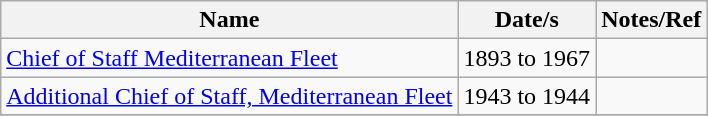<table class="wikitable">
<tr>
<th>Name</th>
<th>Date/s</th>
<th>Notes/Ref</th>
</tr>
<tr>
<td><a href='#'>Chief of Staff Mediterranean Fleet</a></td>
<td>1893 to 1967</td>
<td></td>
</tr>
<tr>
<td><a href='#'>Additional Chief of Staff, Mediterranean Fleet</a></td>
<td>1943 to 1944</td>
<td></td>
</tr>
<tr>
</tr>
</table>
